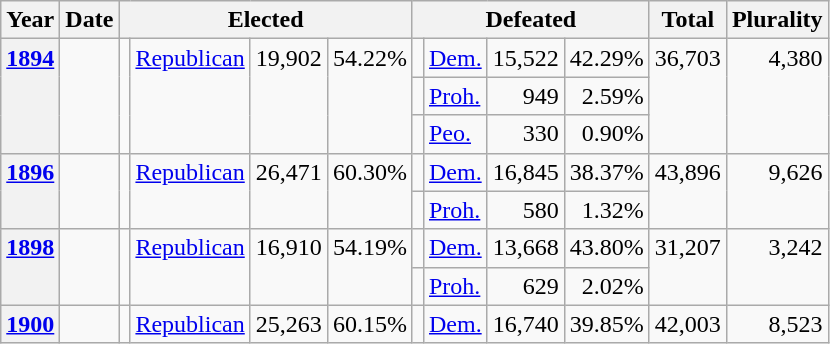<table class=wikitable>
<tr>
<th>Year</th>
<th>Date</th>
<th ! colspan="4">Elected</th>
<th ! colspan="4">Defeated</th>
<th>Total</th>
<th>Plurality</th>
</tr>
<tr>
<th rowspan="3" valign="top"><a href='#'>1894</a></th>
<td rowspan="3" valign="top"></td>
<td rowspan="3" valign="top"></td>
<td rowspan="3" valign="top" ><a href='#'>Republican</a></td>
<td rowspan="3" valign="top" align="right">19,902</td>
<td rowspan="3" valign="top" align="right">54.22%</td>
<td valign="top"></td>
<td valign="top" ><a href='#'>Dem.</a></td>
<td valign="top" align="right">15,522</td>
<td valign="top" align="right">42.29%</td>
<td rowspan="3" valign="top" align="right">36,703</td>
<td rowspan="3" valign="top" align="right">4,380</td>
</tr>
<tr>
<td valign="top"></td>
<td valign="top" ><a href='#'>Proh.</a></td>
<td valign="top" align="right">949</td>
<td valign="top" align="right">2.59%</td>
</tr>
<tr>
<td valign="top"></td>
<td valign="top" ><a href='#'>Peo.</a></td>
<td valign="top" align="right">330</td>
<td valign="top" align="right">0.90%</td>
</tr>
<tr>
<th rowspan="2" valign="top"><a href='#'>1896</a></th>
<td rowspan="2" valign="top"></td>
<td rowspan="2" valign="top"></td>
<td rowspan="2" valign="top" ><a href='#'>Republican</a></td>
<td rowspan="2" valign="top" align="right">26,471</td>
<td rowspan="2" valign="top" align="right">60.30%</td>
<td valign="top"></td>
<td valign="top" ><a href='#'>Dem.</a></td>
<td valign="top" align="right">16,845</td>
<td valign="top" align="right">38.37%</td>
<td rowspan="2" valign="top" align="right">43,896</td>
<td rowspan="2" valign="top" align="right">9,626</td>
</tr>
<tr>
<td valign="top"></td>
<td valign="top" ><a href='#'>Proh.</a></td>
<td valign="top" align="right">580</td>
<td valign="top" align="right">1.32%</td>
</tr>
<tr>
<th rowspan="2" valign="top"><a href='#'>1898</a></th>
<td rowspan="2" valign="top"></td>
<td rowspan="2" valign="top"></td>
<td rowspan="2" valign="top" ><a href='#'>Republican</a></td>
<td rowspan="2" valign="top" align="right">16,910</td>
<td rowspan="2" valign="top" align="right">54.19%</td>
<td valign="top"></td>
<td valign="top" ><a href='#'>Dem.</a></td>
<td valign="top" align="right">13,668</td>
<td valign="top" align="right">43.80%</td>
<td rowspan="2" valign="top" align="right">31,207</td>
<td rowspan="2" valign="top" align="right">3,242</td>
</tr>
<tr>
<td valign="top"></td>
<td valign="top" ><a href='#'>Proh.</a></td>
<td valign="top" align="right">629</td>
<td valign="top" align="right">2.02%</td>
</tr>
<tr>
<th valign="top"><a href='#'>1900</a></th>
<td valign="top"></td>
<td valign="top"></td>
<td valign="top" ><a href='#'>Republican</a></td>
<td valign="top" align="right">25,263</td>
<td valign="top" align="right">60.15%</td>
<td valign="top"></td>
<td valign="top" ><a href='#'>Dem.</a></td>
<td valign="top" align="right">16,740</td>
<td valign="top" align="right">39.85%</td>
<td valign="top" align="right">42,003</td>
<td valign="top" align="right">8,523</td>
</tr>
</table>
